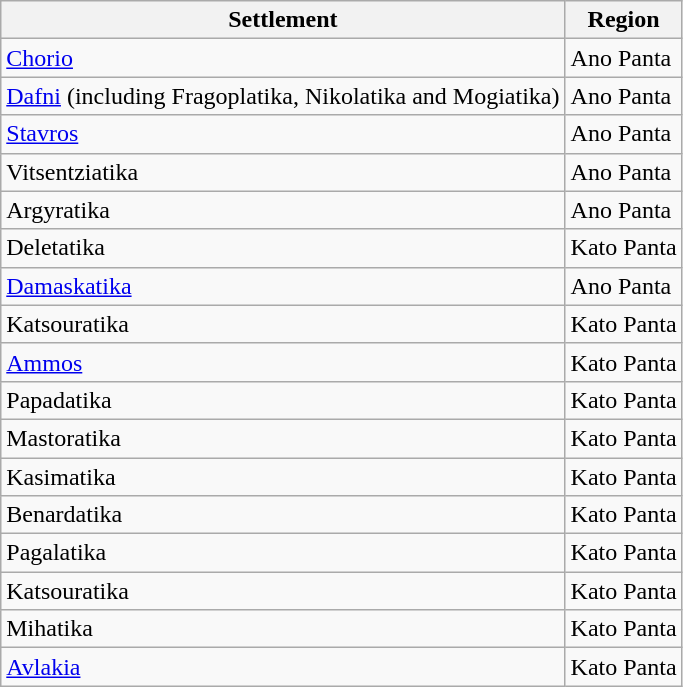<table class="wikitable">
<tr>
<th>Settlement</th>
<th>Region</th>
</tr>
<tr>
<td><a href='#'>Chorio</a></td>
<td>Ano Panta</td>
</tr>
<tr>
<td><a href='#'>Dafni</a> (including Fragoplatika, Nikolatika and Mogiatika)</td>
<td>Ano Panta</td>
</tr>
<tr>
<td><a href='#'>Stavros</a></td>
<td>Ano Panta</td>
</tr>
<tr>
<td>Vitsentziatika</td>
<td>Ano Panta</td>
</tr>
<tr>
<td>Argyratika</td>
<td>Ano Panta</td>
</tr>
<tr>
<td>Deletatika</td>
<td>Kato Panta</td>
</tr>
<tr>
<td><a href='#'>Damaskatika</a></td>
<td>Ano Panta</td>
</tr>
<tr>
<td>Katsouratika</td>
<td>Kato Panta</td>
</tr>
<tr>
<td><a href='#'>Ammos</a></td>
<td>Kato Panta</td>
</tr>
<tr>
<td>Papadatika</td>
<td>Kato Panta</td>
</tr>
<tr>
<td>Mastoratika</td>
<td>Kato Panta</td>
</tr>
<tr>
<td>Kasimatika</td>
<td>Kato Panta</td>
</tr>
<tr>
<td>Benardatika</td>
<td>Kato Panta</td>
</tr>
<tr>
<td>Pagalatika</td>
<td>Kato Panta</td>
</tr>
<tr>
<td>Katsouratika</td>
<td>Kato Panta</td>
</tr>
<tr>
<td>Mihatika</td>
<td>Kato Panta</td>
</tr>
<tr>
<td><a href='#'>Avlakia</a></td>
<td>Kato Panta</td>
</tr>
</table>
